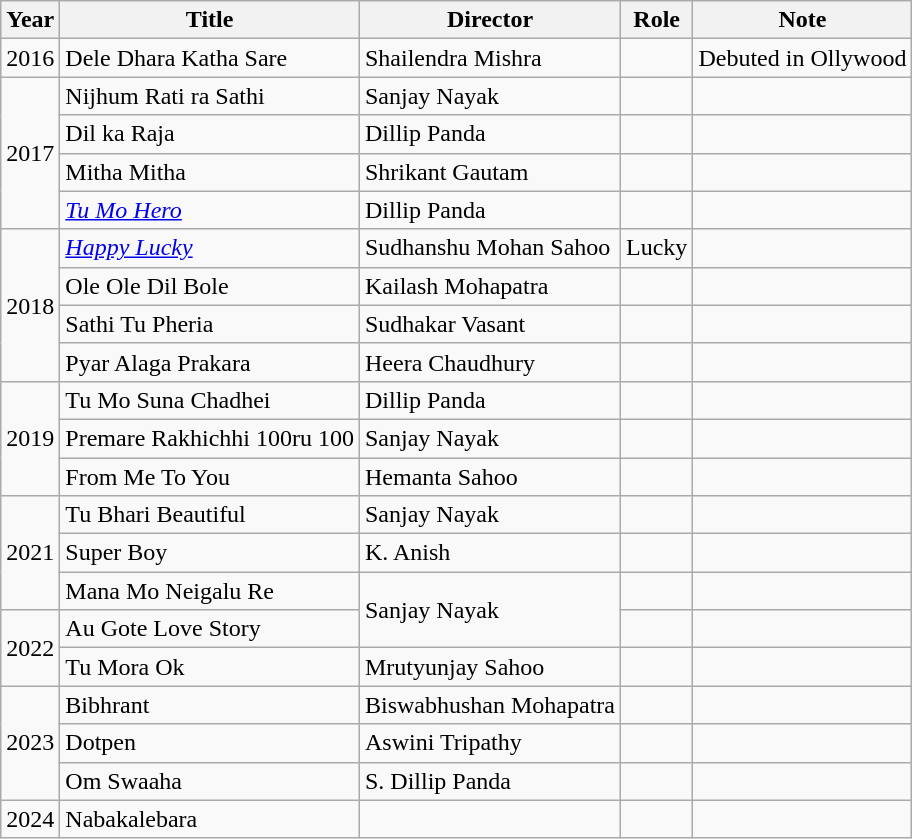<table class="wikitable">
<tr>
<th>Year</th>
<th>Title</th>
<th>Director</th>
<th>Role</th>
<th>Note</th>
</tr>
<tr>
<td>2016</td>
<td>Dele Dhara Katha Sare</td>
<td>Shailendra Mishra</td>
<td></td>
<td>Debuted in Ollywood</td>
</tr>
<tr>
<td rowspan="4">2017</td>
<td>Nijhum Rati ra Sathi</td>
<td>Sanjay Nayak</td>
<td></td>
<td></td>
</tr>
<tr>
<td>Dil ka Raja</td>
<td>Dillip Panda</td>
<td></td>
<td></td>
</tr>
<tr>
<td>Mitha Mitha</td>
<td>Shrikant Gautam</td>
<td></td>
<td></td>
</tr>
<tr>
<td><em><a href='#'>Tu Mo Hero</a></em></td>
<td>Dillip Panda</td>
<td></td>
<td></td>
</tr>
<tr>
<td rowspan="4">2018</td>
<td><em><a href='#'>Happy Lucky</a></em></td>
<td>Sudhanshu Mohan Sahoo</td>
<td>Lucky</td>
<td></td>
</tr>
<tr>
<td>Ole Ole Dil Bole</td>
<td>Kailash Mohapatra</td>
<td></td>
<td></td>
</tr>
<tr>
<td>Sathi Tu Pheria</td>
<td>Sudhakar Vasant</td>
<td></td>
<td></td>
</tr>
<tr>
<td>Pyar Alaga Prakara</td>
<td>Heera Chaudhury</td>
<td></td>
<td></td>
</tr>
<tr>
<td rowspan="3">2019</td>
<td>Tu Mo Suna Chadhei</td>
<td>Dillip Panda</td>
<td></td>
<td></td>
</tr>
<tr>
<td>Premare Rakhichhi 100ru 100</td>
<td>Sanjay Nayak</td>
<td></td>
<td></td>
</tr>
<tr>
<td>From Me To You</td>
<td>Hemanta Sahoo</td>
<td></td>
<td></td>
</tr>
<tr>
<td rowspan="3">2021</td>
<td>Tu Bhari Beautiful</td>
<td>Sanjay Nayak</td>
<td></td>
<td></td>
</tr>
<tr>
<td>Super Boy</td>
<td>K. Anish</td>
<td></td>
<td></td>
</tr>
<tr>
<td>Mana Mo Neigalu Re</td>
<td rowspan="2">Sanjay Nayak</td>
<td></td>
<td></td>
</tr>
<tr>
<td rowspan="2">2022</td>
<td>Au Gote Love Story</td>
<td></td>
<td></td>
</tr>
<tr>
<td>Tu Mora Ok</td>
<td>Mrutyunjay Sahoo</td>
<td></td>
<td></td>
</tr>
<tr>
<td rowspan="3">2023</td>
<td>Bibhrant</td>
<td>Biswabhushan Mohapatra</td>
<td></td>
<td></td>
</tr>
<tr>
<td>Dotpen</td>
<td>Aswini Tripathy</td>
<td></td>
<td></td>
</tr>
<tr>
<td>Om Swaaha</td>
<td>S. Dillip Panda</td>
<td></td>
<td></td>
</tr>
<tr>
<td>2024</td>
<td>Nabakalebara</td>
<td></td>
<td></td>
<td></td>
</tr>
</table>
